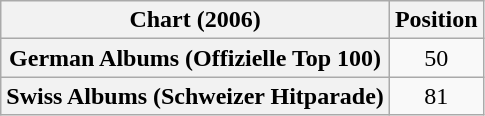<table class="wikitable sortable plainrowheaders" style="text-align:center">
<tr>
<th scope="col">Chart (2006)</th>
<th scope="col">Position</th>
</tr>
<tr>
<th scope="row">German Albums (Offizielle Top 100)</th>
<td>50</td>
</tr>
<tr>
<th scope="row">Swiss Albums (Schweizer Hitparade)</th>
<td>81</td>
</tr>
</table>
